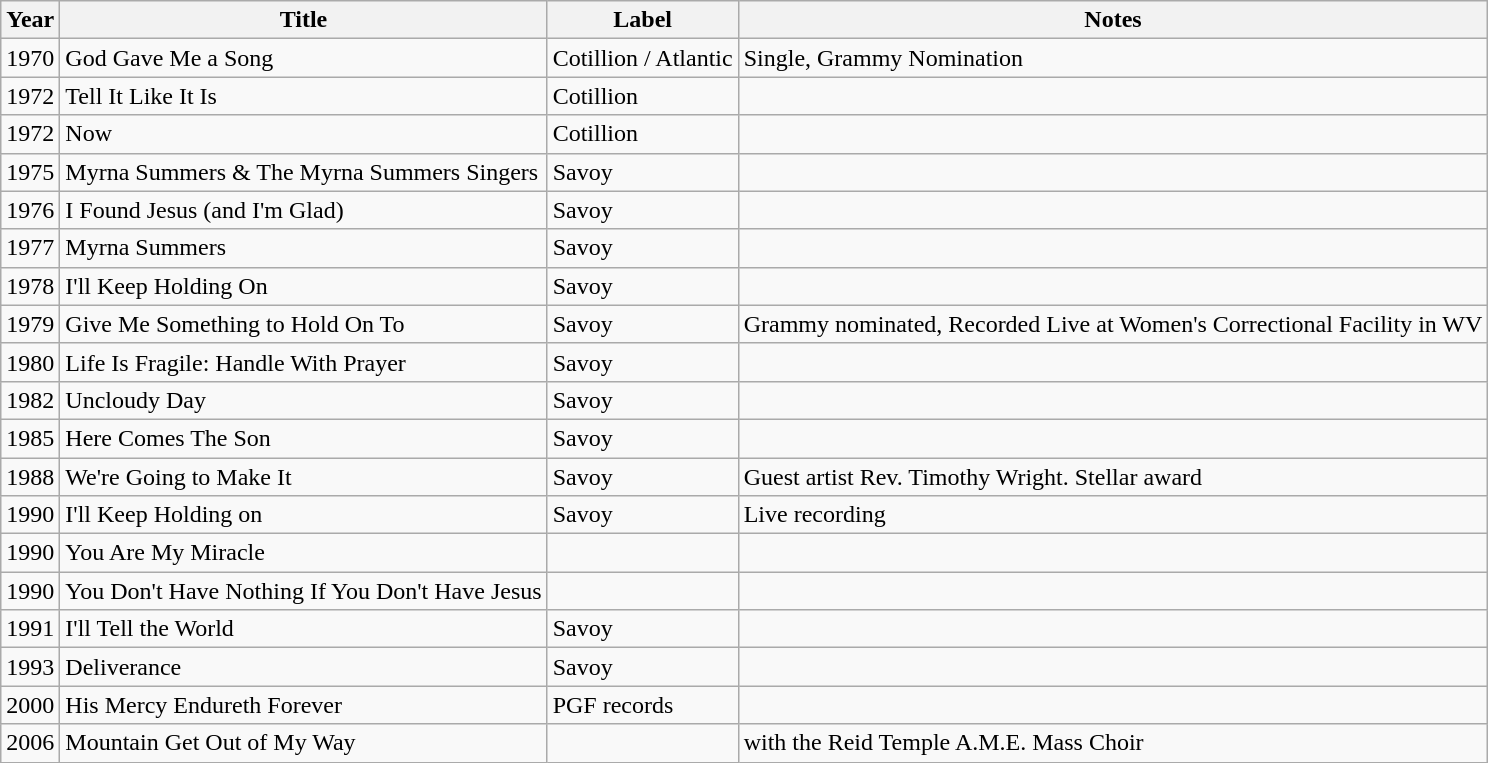<table class=wikitable>
<tr>
<th>Year</th>
<th>Title</th>
<th>Label</th>
<th>Notes</th>
</tr>
<tr>
<td>1970</td>
<td>God Gave Me a Song</td>
<td>Cotillion / Atlantic</td>
<td>Single, Grammy Nomination</td>
</tr>
<tr>
<td>1972</td>
<td>Tell It Like It Is</td>
<td>Cotillion</td>
<td></td>
</tr>
<tr>
<td>1972</td>
<td>Now</td>
<td>Cotillion</td>
<td></td>
</tr>
<tr>
<td>1975</td>
<td>Myrna Summers & The Myrna Summers Singers</td>
<td>Savoy</td>
<td></td>
</tr>
<tr>
<td>1976</td>
<td>I Found Jesus (and I'm Glad)</td>
<td>Savoy</td>
<td></td>
</tr>
<tr>
<td>1977</td>
<td>Myrna Summers</td>
<td>Savoy</td>
<td></td>
</tr>
<tr>
<td>1978</td>
<td>I'll Keep Holding On</td>
<td>Savoy</td>
<td></td>
</tr>
<tr>
<td>1979</td>
<td>Give Me Something to Hold On To</td>
<td>Savoy</td>
<td>Grammy nominated, Recorded Live at Women's Correctional Facility in WV</td>
</tr>
<tr>
<td>1980</td>
<td>Life Is Fragile: Handle With Prayer</td>
<td>Savoy</td>
<td></td>
</tr>
<tr>
<td>1982</td>
<td>Uncloudy Day</td>
<td>Savoy</td>
<td></td>
</tr>
<tr>
<td>1985</td>
<td>Here Comes The Son</td>
<td>Savoy</td>
<td></td>
</tr>
<tr>
<td>1988</td>
<td>We're Going to Make It</td>
<td>Savoy</td>
<td>Guest artist Rev. Timothy Wright. Stellar award</td>
</tr>
<tr>
<td>1990</td>
<td>I'll Keep Holding on</td>
<td>Savoy</td>
<td>Live recording</td>
</tr>
<tr>
<td>1990</td>
<td>You Are My Miracle</td>
<td></td>
<td></td>
</tr>
<tr>
<td>1990</td>
<td>You Don't Have Nothing If You Don't Have Jesus</td>
<td></td>
<td></td>
</tr>
<tr>
<td>1991</td>
<td>I'll Tell the World</td>
<td>Savoy</td>
<td></td>
</tr>
<tr>
<td>1993</td>
<td>Deliverance</td>
<td>Savoy</td>
<td></td>
</tr>
<tr>
<td>2000</td>
<td>His Mercy Endureth Forever</td>
<td>PGF records</td>
<td></td>
</tr>
<tr>
<td>2006</td>
<td>Mountain Get Out of My Way</td>
<td></td>
<td>with the Reid Temple A.M.E. Mass Choir</td>
</tr>
</table>
